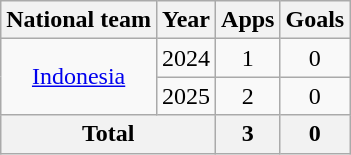<table class="wikitable" style="text-align:center">
<tr>
<th>National team</th>
<th>Year</th>
<th>Apps</th>
<th>Goals</th>
</tr>
<tr>
<td rowspan="2"><a href='#'>Indonesia</a></td>
<td>2024</td>
<td>1</td>
<td>0</td>
</tr>
<tr>
<td>2025</td>
<td>2</td>
<td>0</td>
</tr>
<tr>
<th colspan="2">Total</th>
<th>3</th>
<th>0</th>
</tr>
</table>
